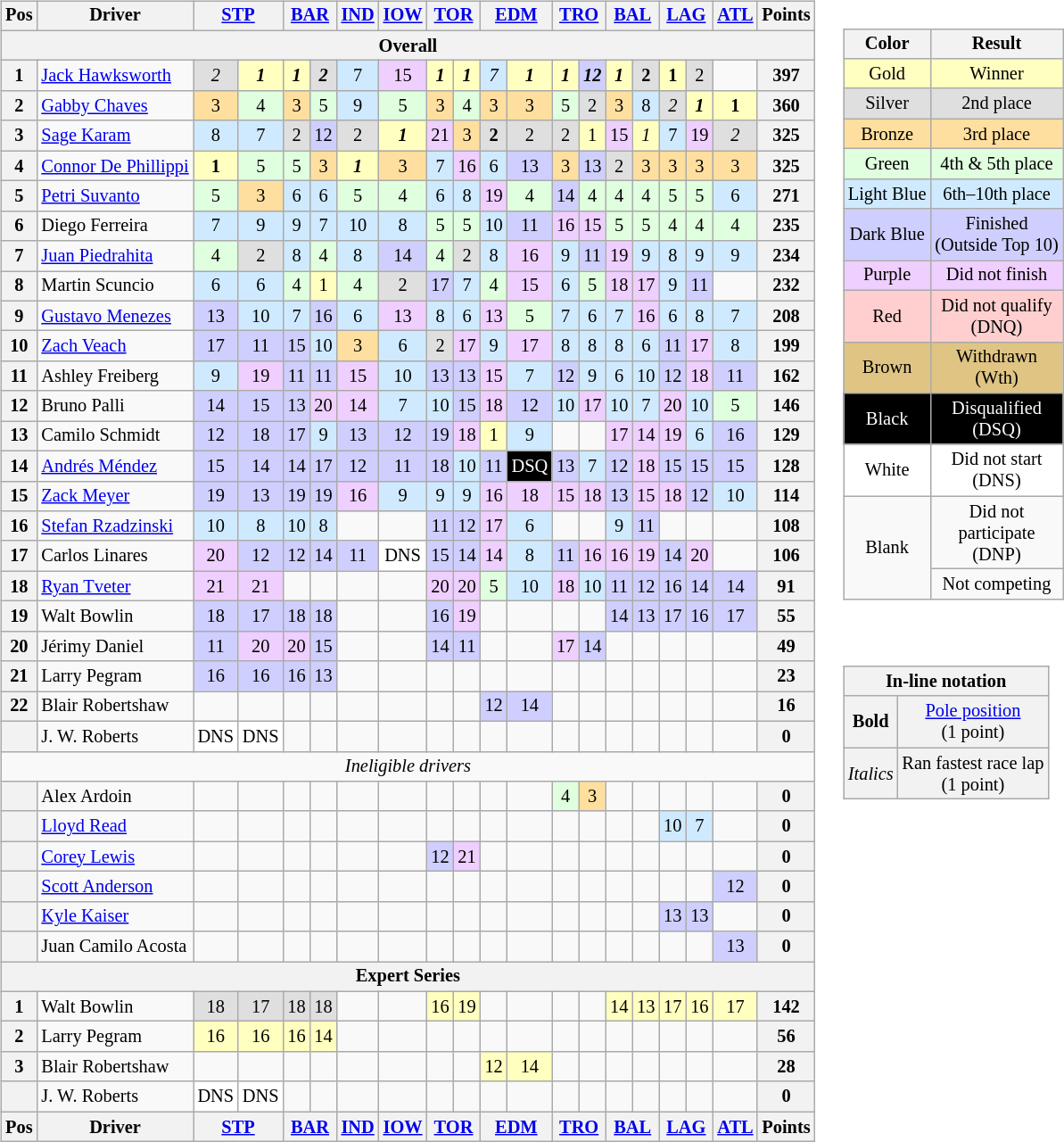<table>
<tr>
<td valign="top"><br><table class="wikitable" style="font-size:85%; text-align:center">
<tr valign="top">
<th valign="middle">Pos</th>
<th valign="middle">Driver</th>
<th colspan=2><a href='#'>STP</a><br></th>
<th colspan=2><a href='#'>BAR</a><br></th>
<th><a href='#'>IND</a><br></th>
<th><a href='#'>IOW</a><br></th>
<th colspan=2><a href='#'>TOR</a><br></th>
<th colspan=2><a href='#'>EDM</a><br></th>
<th colspan=2><a href='#'>TRO</a><br></th>
<th colspan=2><a href='#'>BAL</a><br></th>
<th colspan=2><a href='#'>LAG</a><br></th>
<th><a href='#'>ATL</a><br></th>
<th valign="middle">Points</th>
</tr>
<tr>
<th colspan=21>Overall</th>
</tr>
<tr>
<th>1</th>
<td align="left"> <a href='#'>Jack Hawksworth</a></td>
<td style="background:#DFDFDF;"><em>2</em></td>
<td style="background:#FFFFBF;"><strong><em>1</em></strong></td>
<td style="background:#FFFFBF;"><strong><em>1</em></strong></td>
<td style="background:#DFDFDF;"><strong><em>2</em></strong></td>
<td style="background:#CFEAFF;">7</td>
<td style="background:#EFCFFF;">15</td>
<td style="background:#FFFFBF;"><strong><em>1</em></strong></td>
<td style="background:#FFFFBF;"><strong><em>1</em></strong></td>
<td style="background:#CFEAFF;"><em>7</em></td>
<td style="background:#FFFFBF;"><strong><em>1</em></strong></td>
<td style="background:#FFFFBF;"><strong><em>1</em></strong></td>
<td style="background:#CFCFFF;"><strong><em>12</em></strong></td>
<td style="background:#FFFFBF;"><strong><em>1</em></strong></td>
<td style="background:#DFDFDF;"><strong>2</strong></td>
<td style="background:#FFFFBF;"><strong>1</strong></td>
<td style="background:#DFDFDF;">2</td>
<td></td>
<th>397</th>
</tr>
<tr>
<th>2</th>
<td align="left"> <a href='#'>Gabby Chaves</a></td>
<td style="background:#FFDF9F;">3</td>
<td style="background:#DFFFDF;">4</td>
<td style="background:#FFDF9F;">3</td>
<td style="background:#DFFFDF;">5</td>
<td style="background:#CFEAFF;">9</td>
<td style="background:#DFFFDF;">5</td>
<td style="background:#FFDF9F;">3</td>
<td style="background:#DFFFDF;">4</td>
<td style="background:#FFDF9F;">3</td>
<td style="background:#FFDF9F;">3</td>
<td style="background:#DFFFDF;">5</td>
<td style="background:#DFDFDF;">2</td>
<td style="background:#FFDF9F;">3</td>
<td style="background:#CFEAFF;">8</td>
<td style="background:#DFDFDF;"><em>2</em></td>
<td style="background:#FFFFBF;"><strong><em>1</em></strong></td>
<td style="background:#FFFFBF;"><strong>1</strong></td>
<th>360</th>
</tr>
<tr>
<th>3</th>
<td align="left"> <a href='#'>Sage Karam</a></td>
<td style="background:#CFEAFF;">8</td>
<td style="background:#CFEAFF;">7</td>
<td style="background:#DFDFDF;">2</td>
<td style="background:#CFCFFF;">12</td>
<td style="background:#DFDFDF;">2</td>
<td style="background:#FFFFBF;"><strong><em>1</em></strong></td>
<td style="background:#EFCFFF;">21</td>
<td style="background:#FFDF9F;">3</td>
<td style="background:#DFDFDF;"><strong>2</strong></td>
<td style="background:#DFDFDF;">2</td>
<td style="background:#DFDFDF;">2</td>
<td style="background:#FFFFBF;">1</td>
<td style="background:#EFCFFF;">15</td>
<td style="background:#FFFFBF;"><em>1</em></td>
<td style="background:#CFEAFF;">7</td>
<td style="background:#EFCFFF;">19</td>
<td style="background:#DFDFDF;"><em>2</em></td>
<th>325</th>
</tr>
<tr>
<th>4</th>
<td align="left"> <a href='#'>Connor De Phillippi</a></td>
<td style="background:#FFFFBF;"><strong>1</strong></td>
<td style="background:#DFFFDF;">5</td>
<td style="background:#DFFFDF;">5</td>
<td style="background:#FFDF9F;">3</td>
<td style="background:#FFFFBF;"><strong><em>1</em></strong></td>
<td style="background:#FFDF9F;">3</td>
<td style="background:#CFEAFF;">7</td>
<td style="background:#EFCFFF;">16</td>
<td style="background:#CFEAFF;">6</td>
<td style="background:#CFCFFF;">13</td>
<td style="background:#FFDF9F;">3</td>
<td style="background:#CFCFFF;">13</td>
<td style="background:#DFDFDF;">2</td>
<td style="background:#FFDF9F;">3</td>
<td style="background:#FFDF9F;">3</td>
<td style="background:#FFDF9F;">3</td>
<td style="background:#FFDF9F;">3</td>
<th>325</th>
</tr>
<tr>
<th>5</th>
<td align="left"> <a href='#'>Petri Suvanto</a></td>
<td style="background:#DFFFDF;">5</td>
<td style="background:#FFDF9F;">3</td>
<td style="background:#CFEAFF;">6</td>
<td style="background:#CFEAFF;">6</td>
<td style="background:#DFFFDF;">5</td>
<td style="background:#DFFFDF;">4</td>
<td style="background:#CFEAFF;">6</td>
<td style="background:#CFEAFF;">8</td>
<td style="background:#EFCFFF;">19</td>
<td style="background:#DFFFDF;">4</td>
<td style="background:#CFCFFF;">14</td>
<td style="background:#DFFFDF;">4</td>
<td style="background:#DFFFDF;">4</td>
<td style="background:#DFFFDF;">4</td>
<td style="background:#DFFFDF;">5</td>
<td style="background:#DFFFDF;">5</td>
<td style="background:#CFEAFF;">6</td>
<th>271</th>
</tr>
<tr>
<th>6</th>
<td align="left"> Diego Ferreira</td>
<td style="background:#CFEAFF;">7</td>
<td style="background:#CFEAFF;">9</td>
<td style="background:#CFEAFF;">9</td>
<td style="background:#CFEAFF;">7</td>
<td style="background:#CFEAFF;">10</td>
<td style="background:#CFEAFF;">8</td>
<td style="background:#DFFFDF;">5</td>
<td style="background:#DFFFDF;">5</td>
<td style="background:#CFEAFF;">10</td>
<td style="background:#CFCFFF;">11</td>
<td style="background:#EFCFFF;">16</td>
<td style="background:#EFCFFF;">15</td>
<td style="background:#DFFFDF;">5</td>
<td style="background:#DFFFDF;">5</td>
<td style="background:#DFFFDF;">4</td>
<td style="background:#DFFFDF;">4</td>
<td style="background:#DFFFDF;">4</td>
<th>235</th>
</tr>
<tr>
<th>7</th>
<td align="left"> <a href='#'>Juan Piedrahita</a></td>
<td style="background:#DFFFDF;">4</td>
<td style="background:#DFDFDF;">2</td>
<td style="background:#CFEAFF;">8</td>
<td style="background:#DFFFDF;">4</td>
<td style="background:#CFEAFF;">8</td>
<td style="background:#CFCFFF;">14</td>
<td style="background:#DFFFDF;">4</td>
<td style="background:#DFDFDF;">2</td>
<td style="background:#CFEAFF;">8</td>
<td style="background:#EFCFFF;">16</td>
<td style="background:#CFEAFF;">9</td>
<td style="background:#CFCFFF;">11</td>
<td style="background:#EFCFFF;">19</td>
<td style="background:#CFEAFF;">9</td>
<td style="background:#CFEAFF;">8</td>
<td style="background:#CFEAFF;">9</td>
<td style="background:#CFEAFF;">9</td>
<th>234</th>
</tr>
<tr>
<th>8</th>
<td align="left"> Martin Scuncio</td>
<td style="background:#CFEAFF;">6</td>
<td style="background:#CFEAFF;">6</td>
<td style="background:#DFFFDF;">4</td>
<td style="background:#FFFFBF;">1</td>
<td style="background:#DFFFDF;">4</td>
<td style="background:#DFDFDF;">2</td>
<td style="background:#CFCFFF;">17</td>
<td style="background:#CFEAFF;">7</td>
<td style="background:#DFFFDF;">4</td>
<td style="background:#EFCFFF;">15</td>
<td style="background:#CFEAFF;">6</td>
<td style="background:#DFFFDF;">5</td>
<td style="background:#EFCFFF;">18</td>
<td style="background:#EFCFFF;">17</td>
<td style="background:#CFEAFF;">9</td>
<td style="background:#CFCFFF;">11</td>
<td></td>
<th>232</th>
</tr>
<tr>
<th>9</th>
<td align="left"> <a href='#'>Gustavo Menezes</a></td>
<td style="background:#CFCFFF;">13</td>
<td style="background:#CFEAFF;">10</td>
<td style="background:#CFEAFF;">7</td>
<td style="background:#CFCFFF;">16</td>
<td style="background:#CFEAFF;">6</td>
<td style="background:#EFCFFF;">13</td>
<td style="background:#CFEAFF;">8</td>
<td style="background:#CFEAFF;">6</td>
<td style="background:#EFCFFF;">13</td>
<td style="background:#DFFFDF;">5</td>
<td style="background:#CFEAFF;">7</td>
<td style="background:#CFEAFF;">6</td>
<td style="background:#CFEAFF;">7</td>
<td style="background:#EFCFFF;">16</td>
<td style="background:#CFEAFF;">6</td>
<td style="background:#CFEAFF;">8</td>
<td style="background:#CFEAFF;">7</td>
<th>208</th>
</tr>
<tr>
<th>10</th>
<td align="left"> <a href='#'>Zach Veach</a></td>
<td style="background:#CFCFFF;">17</td>
<td style="background:#CFCFFF;">11</td>
<td style="background:#CFCFFF;">15</td>
<td style="background:#CFEAFF;">10</td>
<td style="background:#FFDF9F;">3</td>
<td style="background:#CFEAFF;">6</td>
<td style="background:#DFDFDF;">2</td>
<td style="background:#EFCFFF;">17</td>
<td style="background:#CFEAFF;">9</td>
<td style="background:#EFCFFF;">17</td>
<td style="background:#CFEAFF;">8</td>
<td style="background:#CFEAFF;">8</td>
<td style="background:#CFEAFF;">8</td>
<td style="background:#CFEAFF;">6</td>
<td style="background:#CFCFFF;">11</td>
<td style="background:#EFCFFF;">17</td>
<td style="background:#CFEAFF;">8</td>
<th>199</th>
</tr>
<tr>
<th>11</th>
<td align="left"> Ashley Freiberg</td>
<td style="background:#CFEAFF;">9</td>
<td style="background:#EFCFFF;">19</td>
<td style="background:#CFCFFF;">11</td>
<td style="background:#CFCFFF;">11</td>
<td style="background:#EFCFFF;">15</td>
<td style="background:#CFEAFF;">10</td>
<td style="background:#CFCFFF;">13</td>
<td style="background:#CFCFFF;">13</td>
<td style="background:#EFCFFF;">15</td>
<td style="background:#CFEAFF;">7</td>
<td style="background:#CFCFFF;">12</td>
<td style="background:#CFEAFF;">9</td>
<td style="background:#CFEAFF;">6</td>
<td style="background:#CFEAFF;">10</td>
<td style="background:#CFCFFF;">12</td>
<td style="background:#EFCFFF;">18</td>
<td style="background:#CFCFFF;">11</td>
<th>162</th>
</tr>
<tr>
<th>12</th>
<td align="left"> Bruno Palli</td>
<td style="background:#CFCFFF;">14</td>
<td style="background:#CFCFFF;">15</td>
<td style="background:#CFCFFF;">13</td>
<td style="background:#EFCFFF;">20</td>
<td style="background:#EFCFFF;">14</td>
<td style="background:#CFEAFF;">7</td>
<td style="background:#CFEAFF;">10</td>
<td style="background:#CFCFFF;">15</td>
<td style="background:#EFCFFF;">18</td>
<td style="background:#CFCFFF;">12</td>
<td style="background:#CFEAFF;">10</td>
<td style="background:#EFCFFF;">17</td>
<td style="background:#CFEAFF;">10</td>
<td style="background:#CFEAFF;">7</td>
<td style="background:#EFCFFF;">20</td>
<td style="background:#CFEAFF;">10</td>
<td style="background:#DFFFDF;">5</td>
<th>146</th>
</tr>
<tr>
<th>13</th>
<td align="left"> Camilo Schmidt</td>
<td style="background:#CFCFFF;">12</td>
<td style="background:#CFCFFF;">18</td>
<td style="background:#CFCFFF;">17</td>
<td style="background:#CFEAFF;">9</td>
<td style="background:#CFCFFF;">13</td>
<td style="background:#CFCFFF;">12</td>
<td style="background:#CFCFFF;">19</td>
<td style="background:#EFCFFF;">18</td>
<td style="background:#FFFFBF;">1</td>
<td style="background:#CFEAFF;">9</td>
<td></td>
<td></td>
<td style="background:#EFCFFF;">17</td>
<td style="background:#EFCFFF;">14</td>
<td style="background:#EFCFFF;">19</td>
<td style="background:#CFEAFF;">6</td>
<td style="background:#CFCFFF;">16</td>
<th>129</th>
</tr>
<tr>
<th>14</th>
<td align="left"> <a href='#'>Andrés Méndez</a></td>
<td style="background:#CFCFFF;">15</td>
<td style="background:#CFCFFF;">14</td>
<td style="background:#CFCFFF;">14</td>
<td style="background:#CFCFFF;">17</td>
<td style="background:#CFCFFF;">12</td>
<td style="background:#CFCFFF;">11</td>
<td style="background:#CFCFFF;">18</td>
<td style="background:#CFEAFF;">10</td>
<td style="background:#CFCFFF;">11</td>
<td style="background:#000000; color:white;">DSQ</td>
<td style="background:#CFCFFF;">13</td>
<td style="background:#CFEAFF;">7</td>
<td style="background:#CFCFFF;">12</td>
<td style="background:#EFCFFF;">18</td>
<td style="background:#CFCFFF;">15</td>
<td style="background:#CFCFFF;">15</td>
<td style="background:#CFCFFF;">15</td>
<th>128</th>
</tr>
<tr>
<th>15</th>
<td align="left"> <a href='#'>Zack Meyer</a></td>
<td style="background:#CFCFFF;">19</td>
<td style="background:#CFCFFF;">13</td>
<td style="background:#CFCFFF;">19</td>
<td style="background:#CFCFFF;">19</td>
<td style="background:#EFCFFF;">16</td>
<td style="background:#CFEAFF;">9</td>
<td style="background:#CFEAFF;">9</td>
<td style="background:#CFEAFF;">9</td>
<td style="background:#EFCFFF;">16</td>
<td style="background:#EFCFFF;">18</td>
<td style="background:#EFCFFF;">15</td>
<td style="background:#EFCFFF;">18</td>
<td style="background:#CFCFFF;">13</td>
<td style="background:#EFCFFF;">15</td>
<td style="background:#EFCFFF;">18</td>
<td style="background:#CFCFFF;">12</td>
<td style="background:#CFEAFF;">10</td>
<th>114</th>
</tr>
<tr>
<th>16</th>
<td align="left"> <a href='#'>Stefan Rzadzinski</a></td>
<td style="background:#CFEAFF;">10</td>
<td style="background:#CFEAFF;">8</td>
<td style="background:#CFEAFF;">10</td>
<td style="background:#CFEAFF;">8</td>
<td></td>
<td></td>
<td style="background:#CFCFFF;">11</td>
<td style="background:#CFCFFF;">12</td>
<td style="background:#EFCFFF;">17</td>
<td style="background:#CFEAFF;">6</td>
<td></td>
<td></td>
<td style="background:#CFEAFF;">9</td>
<td style="background:#CFCFFF;">11</td>
<td></td>
<td></td>
<td></td>
<th>108</th>
</tr>
<tr>
<th>17</th>
<td align="left"> Carlos Linares</td>
<td style="background:#EFCFFF;">20</td>
<td style="background:#CFCFFF;">12</td>
<td style="background:#CFCFFF;">12</td>
<td style="background:#CFCFFF;">14</td>
<td style="background:#CFCFFF;">11</td>
<td style="background:#FFFFFF;">DNS</td>
<td style="background:#CFCFFF;">15</td>
<td style="background:#CFCFFF;">14</td>
<td style="background:#EFCFFF;">14</td>
<td style="background:#CFEAFF;">8</td>
<td style="background:#CFCFFF;">11</td>
<td style="background:#EFCFFF;">16</td>
<td style="background:#EFCFFF;">16</td>
<td style="background:#EFCFFF;">19</td>
<td style="background:#CFCFFF;">14</td>
<td style="background:#EFCFFF;">20</td>
<td></td>
<th>106</th>
</tr>
<tr>
<th>18</th>
<td align="left"> <a href='#'>Ryan Tveter</a></td>
<td style="background:#EFCFFF;">21</td>
<td style="background:#EFCFFF;">21</td>
<td></td>
<td></td>
<td></td>
<td></td>
<td style="background:#EFCFFF;">20</td>
<td style="background:#EFCFFF;">20</td>
<td style="background:#DFFFDF;">5</td>
<td style="background:#CFEAFF;">10</td>
<td style="background:#EFCFFF;">18</td>
<td style="background:#CFEAFF;">10</td>
<td style="background:#CFCFFF;">11</td>
<td style="background:#CFCFFF;">12</td>
<td style="background:#CFCFFF;">16</td>
<td style="background:#CFCFFF;">14</td>
<td style="background:#CFCFFF;">14</td>
<th>91</th>
</tr>
<tr>
<th>19</th>
<td align="left"> Walt Bowlin</td>
<td style="background:#CFCFFF;">18</td>
<td style="background:#CFCFFF;">17</td>
<td style="background:#CFCFFF;">18</td>
<td style="background:#CFCFFF;">18</td>
<td></td>
<td></td>
<td style="background:#CFCFFF;">16</td>
<td style="background:#EFCFFF;">19</td>
<td></td>
<td></td>
<td></td>
<td></td>
<td style="background:#CFCFFF;">14</td>
<td style="background:#CFCFFF;">13</td>
<td style="background:#CFCFFF;">17</td>
<td style="background:#CFCFFF;">16</td>
<td style="background:#CFCFFF;">17</td>
<th>55</th>
</tr>
<tr>
<th>20</th>
<td align="left"> Jérimy Daniel</td>
<td style="background:#CFCFFF;">11</td>
<td style="background:#EFCFFF;">20</td>
<td style="background:#EFCFFF;">20</td>
<td style="background:#CFCFFF;">15</td>
<td></td>
<td></td>
<td style="background:#CFCFFF;">14</td>
<td style="background:#CFCFFF;">11</td>
<td></td>
<td></td>
<td style="background:#EFCFFF;">17</td>
<td style="background:#CFCFFF;">14</td>
<td></td>
<td></td>
<td></td>
<td></td>
<td></td>
<th>49</th>
</tr>
<tr>
<th>21</th>
<td align="left"> Larry Pegram</td>
<td style="background:#CFCFFF;">16</td>
<td style="background:#CFCFFF;">16</td>
<td style="background:#CFCFFF;">16</td>
<td style="background:#CFCFFF;">13</td>
<td></td>
<td></td>
<td></td>
<td></td>
<td></td>
<td></td>
<td></td>
<td></td>
<td></td>
<td></td>
<td></td>
<td></td>
<td></td>
<th>23</th>
</tr>
<tr>
<th>22</th>
<td align="left"> Blair Robertshaw</td>
<td></td>
<td></td>
<td></td>
<td></td>
<td></td>
<td></td>
<td></td>
<td></td>
<td style="background:#CFCFFF;">12</td>
<td style="background:#CFCFFF;">14</td>
<td></td>
<td></td>
<td></td>
<td></td>
<td></td>
<td></td>
<td></td>
<th>16</th>
</tr>
<tr>
<th></th>
<td align="left"> J. W. Roberts</td>
<td style="background:#FFFFFF;">DNS</td>
<td style="background:#FFFFFF;">DNS</td>
<td></td>
<td></td>
<td></td>
<td></td>
<td></td>
<td></td>
<td></td>
<td></td>
<td></td>
<td></td>
<td></td>
<td></td>
<td></td>
<td></td>
<td></td>
<th>0</th>
</tr>
<tr>
<td colspan=21 align=center><em>Ineligible drivers</em></td>
</tr>
<tr>
<th></th>
<td align="left"> Alex Ardoin</td>
<td></td>
<td></td>
<td></td>
<td></td>
<td></td>
<td></td>
<td></td>
<td></td>
<td></td>
<td></td>
<td style="background:#DFFFDF;">4</td>
<td style="background:#FFDF9F;">3</td>
<td></td>
<td></td>
<td></td>
<td></td>
<td></td>
<th>0</th>
</tr>
<tr>
<th></th>
<td align="left"> <a href='#'>Lloyd Read</a></td>
<td></td>
<td></td>
<td></td>
<td></td>
<td></td>
<td></td>
<td></td>
<td></td>
<td></td>
<td></td>
<td></td>
<td></td>
<td></td>
<td></td>
<td style="background:#CFEAFF;">10</td>
<td style="background:#CFEAFF;">7</td>
<td></td>
<th>0</th>
</tr>
<tr>
<th></th>
<td align="left"> <a href='#'>Corey Lewis</a></td>
<td></td>
<td></td>
<td></td>
<td></td>
<td></td>
<td></td>
<td style="background:#CFCFFF;">12</td>
<td style="background:#EFCFFF;">21</td>
<td></td>
<td></td>
<td></td>
<td></td>
<td></td>
<td></td>
<td></td>
<td></td>
<td></td>
<th>0</th>
</tr>
<tr>
<th></th>
<td align="left"> <a href='#'>Scott Anderson</a></td>
<td></td>
<td></td>
<td></td>
<td></td>
<td></td>
<td></td>
<td></td>
<td></td>
<td></td>
<td></td>
<td></td>
<td></td>
<td></td>
<td></td>
<td></td>
<td></td>
<td style="background:#CFCFFF;">12</td>
<th>0</th>
</tr>
<tr>
<th></th>
<td align="left"> <a href='#'>Kyle Kaiser</a></td>
<td></td>
<td></td>
<td></td>
<td></td>
<td></td>
<td></td>
<td></td>
<td></td>
<td></td>
<td></td>
<td></td>
<td></td>
<td></td>
<td></td>
<td style="background:#CFCFFF;">13</td>
<td style="background:#CFCFFF;">13</td>
<td></td>
<th>0</th>
</tr>
<tr>
<th></th>
<td align="left"> Juan Camilo Acosta</td>
<td></td>
<td></td>
<td></td>
<td></td>
<td></td>
<td></td>
<td></td>
<td></td>
<td></td>
<td></td>
<td></td>
<td></td>
<td></td>
<td></td>
<td></td>
<td></td>
<td style="background:#CFCFFF;">13</td>
<th>0</th>
</tr>
<tr>
<th colspan=21>Expert Series</th>
</tr>
<tr>
<th>1</th>
<td align="left"> Walt Bowlin</td>
<td style="background:#DFDFDF;">18</td>
<td style="background:#DFDFDF;">17</td>
<td style="background:#DFDFDF;">18</td>
<td style="background:#DFDFDF;">18</td>
<td></td>
<td></td>
<td style="background:#FFFFBF;">16</td>
<td style="background:#FFFFBF;">19</td>
<td></td>
<td></td>
<td></td>
<td></td>
<td style="background:#FFFFBF;">14</td>
<td style="background:#FFFFBF;">13</td>
<td style="background:#FFFFBF;">17</td>
<td style="background:#FFFFBF;">16</td>
<td style="background:#FFFFBF;">17</td>
<th>142</th>
</tr>
<tr>
<th>2</th>
<td align="left"> Larry Pegram</td>
<td style="background:#FFFFBF;">16</td>
<td style="background:#FFFFBF;">16</td>
<td style="background:#FFFFBF;">16</td>
<td style="background:#FFFFBF;">14</td>
<td></td>
<td></td>
<td></td>
<td></td>
<td></td>
<td></td>
<td></td>
<td></td>
<td></td>
<td></td>
<td></td>
<td></td>
<td></td>
<th>56</th>
</tr>
<tr>
<th>3</th>
<td align="left"> Blair Robertshaw</td>
<td></td>
<td></td>
<td></td>
<td></td>
<td></td>
<td></td>
<td></td>
<td></td>
<td style="background:#FFFFBF;">12</td>
<td style="background:#FFFFBF;">14</td>
<td></td>
<td></td>
<td></td>
<td></td>
<td></td>
<td></td>
<td></td>
<th>28</th>
</tr>
<tr>
<th></th>
<td align="left"> J. W. Roberts</td>
<td style="background:#FFFFFF;">DNS</td>
<td style="background:#FFFFFF;">DNS</td>
<td></td>
<td></td>
<td></td>
<td></td>
<td></td>
<td></td>
<td></td>
<td></td>
<td></td>
<td></td>
<td></td>
<td></td>
<td></td>
<td></td>
<td></td>
<th>0</th>
</tr>
<tr valign="top">
<th valign="middle">Pos</th>
<th valign="middle">Driver</th>
<th colspan=2><a href='#'>STP</a><br></th>
<th colspan=2><a href='#'>BAR</a><br></th>
<th><a href='#'>IND</a><br></th>
<th><a href='#'>IOW</a><br></th>
<th colspan=2><a href='#'>TOR</a><br></th>
<th colspan=2><a href='#'>EDM</a><br></th>
<th colspan=2><a href='#'>TRO</a><br></th>
<th colspan=2><a href='#'>BAL</a><br></th>
<th colspan=2><a href='#'>LAG</a><br></th>
<th><a href='#'>ATL</a><br></th>
<th valign="middle">Points</th>
</tr>
</table>
</td>
<td valign="top"><br><table>
<tr>
<td><br><table style="margin-right:0; font-size:85%; text-align:center;" class="wikitable">
<tr>
<th>Color</th>
<th>Result</th>
</tr>
<tr style="background:#FFFFBF;">
<td>Gold</td>
<td>Winner</td>
</tr>
<tr style="background:#DFDFDF;">
<td>Silver</td>
<td>2nd place</td>
</tr>
<tr style="background:#FFDF9F;">
<td>Bronze</td>
<td>3rd place</td>
</tr>
<tr style="background:#DFFFDF;">
<td>Green</td>
<td>4th & 5th place</td>
</tr>
<tr style="background:#CFEAFF;">
<td>Light Blue</td>
<td>6th–10th place</td>
</tr>
<tr style="background:#CFCFFF;">
<td>Dark Blue</td>
<td>Finished<br>(Outside Top 10)</td>
</tr>
<tr style="background:#EFCFFF;">
<td>Purple</td>
<td>Did not finish</td>
</tr>
<tr style="background:#FFCFCF;">
<td>Red</td>
<td>Did not qualify<br>(DNQ)</td>
</tr>
<tr style="background:#DFC484;">
<td>Brown</td>
<td>Withdrawn<br>(Wth)</td>
</tr>
<tr style="background:#000000; color:white;">
<td>Black</td>
<td>Disqualified<br>(DSQ)</td>
</tr>
<tr style="background:#FFFFFF;">
<td>White</td>
<td>Did not start<br>(DNS)</td>
</tr>
<tr>
<td rowspan=2>Blank</td>
<td>Did not<br>participate<br>(DNP)</td>
</tr>
<tr>
<td>Not competing</td>
</tr>
</table>
</td>
</tr>
<tr>
<td><br><table style="margin-right:0; font-size:85%; text-align:center;" class="wikitable">
<tr>
<td style="background:#F2F2F2;" align=center colspan=2><strong>In-line notation</strong></td>
</tr>
<tr>
<td style="background:#F2F2F2;" align=center><strong>Bold</strong></td>
<td style="background:#F2F2F2;" align=center><a href='#'>Pole position</a><br>(1 point)</td>
</tr>
<tr>
<td style="background:#F2F2F2;" align=center><em>Italics</em></td>
<td style="background:#F2F2F2;" align=center>Ran fastest race lap<br>(1 point)</td>
</tr>
</table>
</td>
</tr>
</table>
</td>
</tr>
</table>
